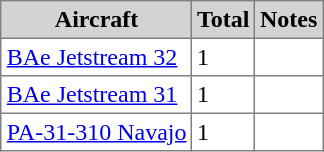<table class="toccolours sortable" border="1" cellpadding="3" style="border-collapse:collapse;margin:1em auto;">
<tr bgcolor=lightgrey>
<th>Aircraft</th>
<th>Total</th>
<th>Notes</th>
</tr>
<tr>
<td><a href='#'>BAe Jetstream 32</a></td>
<td>1</td>
<td></td>
</tr>
<tr>
<td><a href='#'>BAe Jetstream 31</a></td>
<td>1</td>
<td></td>
</tr>
<tr>
<td><a href='#'>PA-31-310 Navajo</a></td>
<td>1</td>
<td></td>
</tr>
</table>
